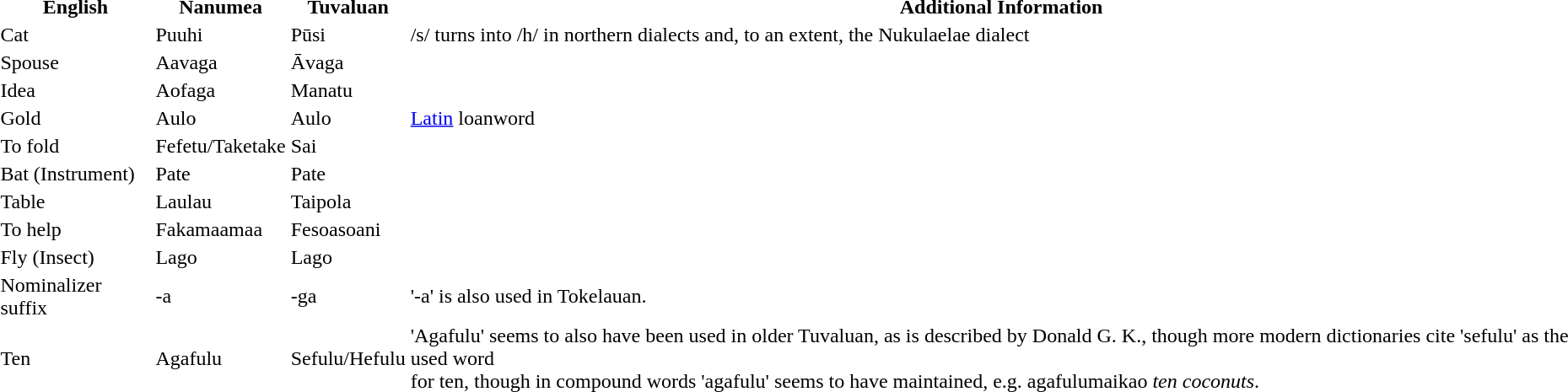<table>
<tr>
<th>English</th>
<th>Nanumea</th>
<th>Tuvaluan</th>
<th>Additional Information</th>
</tr>
<tr>
<td>Cat</td>
<td>Puuhi</td>
<td>Pūsi</td>
<td>/s/ turns into /h/ in northern dialects and, to an extent, the Nukulaelae dialect</td>
</tr>
<tr>
<td>Spouse</td>
<td>Aavaga</td>
<td>Āvaga</td>
<td></td>
</tr>
<tr>
<td>Idea</td>
<td>Aofaga</td>
<td>Manatu</td>
<td></td>
</tr>
<tr>
<td>Gold</td>
<td>Aulo</td>
<td>Aulo</td>
<td><a href='#'>Latin</a> loanword</td>
</tr>
<tr>
<td>To fold</td>
<td>Fefetu/Taketake</td>
<td>Sai</td>
<td></td>
</tr>
<tr>
<td>Bat (Instrument)</td>
<td>Pate</td>
<td>Pate</td>
<td></td>
</tr>
<tr>
<td>Table</td>
<td>Laulau</td>
<td>Taipola</td>
<td></td>
</tr>
<tr>
<td>To help</td>
<td>Fakamaamaa</td>
<td>Fesoasoani</td>
<td></td>
</tr>
<tr>
<td>Fly (Insect)</td>
<td>Lago</td>
<td>Lago</td>
<td></td>
</tr>
<tr>
<td>Nominalizer suffix</td>
<td>-a</td>
<td>-ga</td>
<td>'-a' is also used in Tokelauan.</td>
</tr>
<tr>
<td>Ten</td>
<td>Agafulu</td>
<td>Sefulu/Hefulu</td>
<td>'Agafulu' seems to also have been used in older Tuvaluan, as is described by Donald G. K., though more modern dictionaries cite 'sefulu' as the used word<br>for ten, though in compound words 'agafulu' seems to have maintained, e.g. agafulumaikao <em>ten coconuts</em>.</td>
</tr>
</table>
